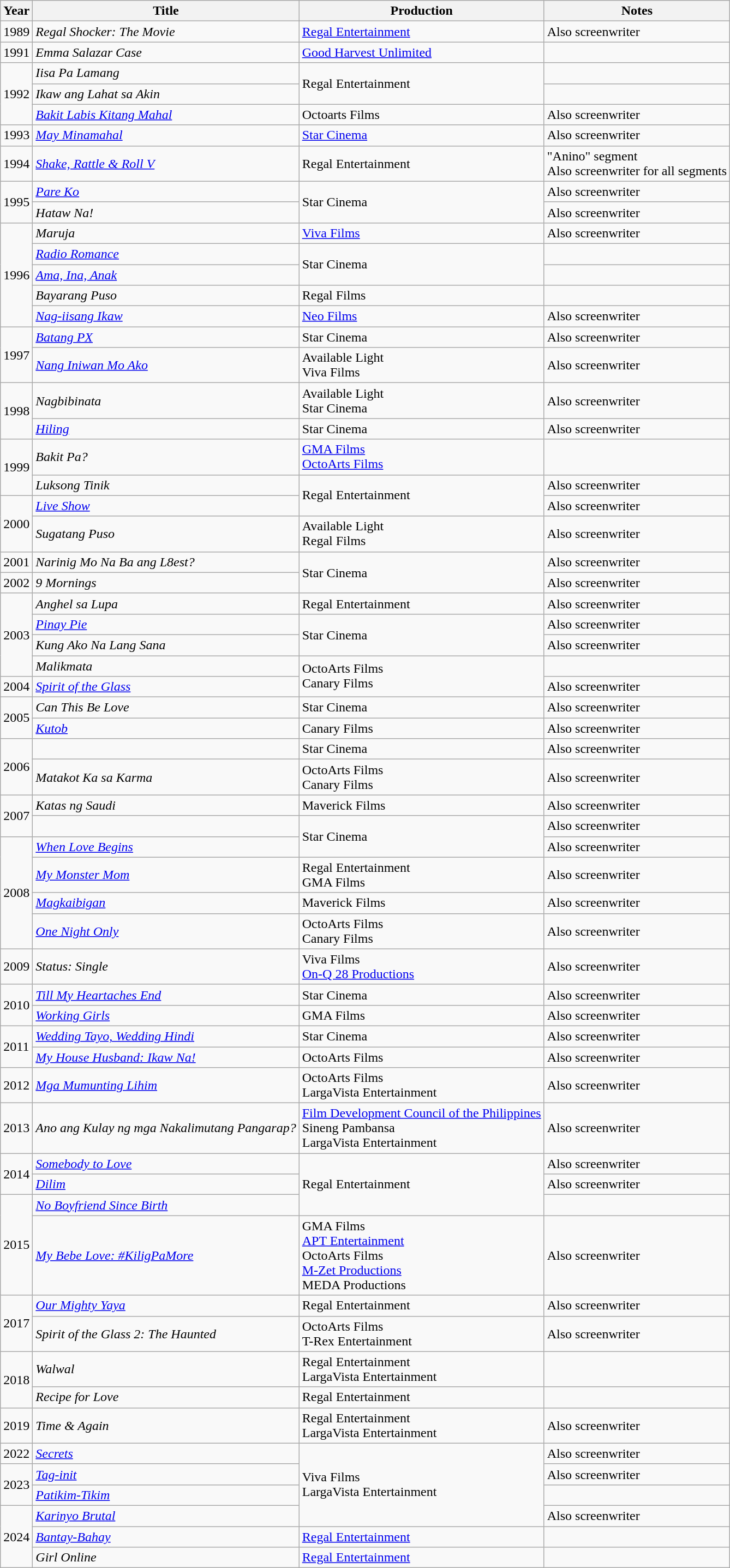<table | class="wikitable sortable">
<tr>
<th>Year</th>
<th>Title</th>
<th>Production</th>
<th>Notes</th>
</tr>
<tr>
<td>1989</td>
<td><em>Regal Shocker: The Movie</em></td>
<td><a href='#'>Regal Entertainment</a></td>
<td>Also screenwriter</td>
</tr>
<tr>
<td>1991</td>
<td><em>Emma Salazar Case</em></td>
<td><a href='#'>Good Harvest Unlimited</a></td>
<td></td>
</tr>
<tr>
<td rowspan="3">1992</td>
<td><em>Iisa Pa Lamang</em></td>
<td rowspan="2">Regal Entertainment</td>
<td></td>
</tr>
<tr>
<td><em>Ikaw ang Lahat sa Akin</em></td>
<td></td>
</tr>
<tr>
<td><em><a href='#'>Bakit Labis Kitang Mahal</a></em></td>
<td>Octoarts Films</td>
<td>Also screenwriter </td>
</tr>
<tr>
<td>1993</td>
<td><em> <a href='#'>May Minamahal</a></em></td>
<td><a href='#'>Star Cinema</a></td>
<td>Also screenwriter </td>
</tr>
<tr>
<td>1994</td>
<td><em><a href='#'>Shake, Rattle & Roll V</a></em></td>
<td>Regal Entertainment</td>
<td>"Anino" segment<br>Also screenwriter for all segments </td>
</tr>
<tr>
<td rowspan="2">1995</td>
<td><em><a href='#'>Pare Ko</a></em></td>
<td rowspan="2">Star Cinema</td>
<td>Also screenwriter </td>
</tr>
<tr>
<td><em>Hataw Na!</em></td>
<td>Also screenwriter </td>
</tr>
<tr>
<td rowspan="5">1996</td>
<td><em>Maruja</em></td>
<td><a href='#'>Viva Films</a></td>
<td>Also screenwriter </td>
</tr>
<tr>
<td><em><a href='#'>Radio Romance</a></em></td>
<td rowspan="2">Star Cinema</td>
<td></td>
</tr>
<tr>
<td><em><a href='#'>Ama, Ina, Anak</a></em></td>
<td></td>
</tr>
<tr>
<td><em>Bayarang Puso</em></td>
<td>Regal Films</td>
<td></td>
</tr>
<tr>
<td><em><a href='#'>Nag-iisang Ikaw</a></em></td>
<td><a href='#'>Neo Films</a></td>
<td>Also screenwriter </td>
</tr>
<tr>
<td rowspan="2">1997</td>
<td><em><a href='#'>Batang PX</a></em></td>
<td>Star Cinema</td>
<td>Also screenwriter </td>
</tr>
<tr>
<td><em><a href='#'>Nang Iniwan Mo Ako</a></em></td>
<td>Available Light<br>Viva Films</td>
<td>Also screenwriter</td>
</tr>
<tr>
<td rowspan="2">1998</td>
<td><em>Nagbibinata</em></td>
<td>Available Light<br>Star Cinema</td>
<td>Also screenwriter </td>
</tr>
<tr>
<td><em><a href='#'>Hiling</a></em></td>
<td>Star Cinema</td>
<td>Also screenwriter </td>
</tr>
<tr>
<td rowspan="2">1999</td>
<td><em>Bakit Pa?</em></td>
<td><a href='#'>GMA Films</a><br><a href='#'>OctoArts Films</a></td>
<td></td>
</tr>
<tr>
<td><em>Luksong Tinik</em></td>
<td rowspan="2">Regal Entertainment</td>
<td>Also screenwriter</td>
</tr>
<tr>
<td rowspan="2">2000</td>
<td><em><a href='#'>Live Show</a></em></td>
<td>Also screenwriter</td>
</tr>
<tr>
<td><em>Sugatang Puso</em></td>
<td>Available Light<br>Regal Films</td>
<td>Also screenwriter </td>
</tr>
<tr>
<td>2001</td>
<td><em>Narinig Mo Na Ba ang L8est?</em></td>
<td rowspan="2">Star Cinema</td>
<td>Also screenwriter </td>
</tr>
<tr>
<td>2002</td>
<td><em>9 Mornings</em></td>
<td>Also screenwriter </td>
</tr>
<tr>
<td rowspan="4">2003</td>
<td><em>Anghel sa Lupa</em></td>
<td>Regal Entertainment</td>
<td>Also screenwriter</td>
</tr>
<tr>
<td><em><a href='#'>Pinay Pie</a></em></td>
<td rowspan="2">Star Cinema</td>
<td>Also screenwriter </td>
</tr>
<tr>
<td><em>Kung Ako Na Lang Sana</em></td>
<td>Also screenwriter </td>
</tr>
<tr>
<td><em>Malikmata</em></td>
<td rowspan="2">OctoArts Films<br>Canary Films</td>
<td></td>
</tr>
<tr>
<td>2004</td>
<td><em><a href='#'>Spirit of the Glass</a></em></td>
<td>Also screenwriter </td>
</tr>
<tr>
<td rowspan="2">2005</td>
<td><em>Can This Be Love</em></td>
<td>Star Cinema</td>
<td>Also screenwriter </td>
</tr>
<tr>
<td><em><a href='#'>Kutob</a></em></td>
<td>Canary Films</td>
<td>Also screenwriter </td>
</tr>
<tr>
<td rowspan="2">2006</td>
<td></td>
<td>Star Cinema</td>
<td>Also screenwriter </td>
</tr>
<tr>
<td><em>Matakot Ka sa Karma</em></td>
<td>OctoArts Films<br>Canary Films</td>
<td>Also screenwriter </td>
</tr>
<tr>
<td rowspan="2">2007</td>
<td><em>Katas ng Saudi</em></td>
<td>Maverick Films</td>
<td>Also screenwriter </td>
</tr>
<tr>
<td></td>
<td rowspan="2">Star Cinema</td>
<td>Also screenwriter </td>
</tr>
<tr>
<td rowspan="4">2008</td>
<td><em><a href='#'>When Love Begins</a></em></td>
<td>Also screenwriter </td>
</tr>
<tr>
<td><em><a href='#'>My Monster Mom</a></em></td>
<td>Regal Entertainment<br>GMA Films</td>
<td>Also screenwriter </td>
</tr>
<tr>
<td><em><a href='#'>Magkaibigan</a></em></td>
<td>Maverick Films</td>
<td>Also screenwriter </td>
</tr>
<tr>
<td><em><a href='#'>One Night Only</a></em></td>
<td>OctoArts Films<br>Canary Films</td>
<td>Also screenwriter </td>
</tr>
<tr>
<td>2009</td>
<td><em>Status: Single</em></td>
<td>Viva Films<br><a href='#'>On-Q 28 Productions</a></td>
<td>Also screenwriter </td>
</tr>
<tr>
<td rowspan="2">2010</td>
<td><em><a href='#'>Till My Heartaches End</a></em></td>
<td>Star Cinema</td>
<td>Also screenwriter </td>
</tr>
<tr>
<td><em><a href='#'>Working Girls</a></em></td>
<td>GMA Films</td>
<td>Also screenwriter </td>
</tr>
<tr>
<td rowspan="2">2011</td>
<td><em><a href='#'>Wedding Tayo, Wedding Hindi</a></em></td>
<td>Star Cinema</td>
<td>Also screenwriter </td>
</tr>
<tr>
<td><em><a href='#'>My House Husband: Ikaw Na!</a></em></td>
<td>OctoArts Films</td>
<td>Also screenwriter </td>
</tr>
<tr>
<td>2012</td>
<td><em><a href='#'>Mga Mumunting Lihim</a></em> </td>
<td>OctoArts Films<br>LargaVista Entertainment</td>
<td>Also screenwriter </td>
</tr>
<tr>
<td>2013</td>
<td><em>Ano ang Kulay ng mga Nakalimutang Pangarap?</em></td>
<td><a href='#'>Film Development Council of the Philippines</a><br>Sineng Pambansa<br>LargaVista Entertainment</td>
<td>Also screenwriter</td>
</tr>
<tr>
<td rowspan="2">2014</td>
<td><em><a href='#'>Somebody to Love</a></em></td>
<td rowspan="3">Regal Entertainment</td>
<td>Also screenwriter </td>
</tr>
<tr>
<td><em><a href='#'>Dilim</a></em></td>
<td>Also screenwriter </td>
</tr>
<tr>
<td rowspan="2">2015</td>
<td><em><a href='#'>No Boyfriend Since Birth</a></em></td>
<td></td>
</tr>
<tr>
<td><em><a href='#'>My Bebe Love: #KiligPaMore</a></em></td>
<td>GMA Films<br><a href='#'>APT Entertainment</a><br>OctoArts Films<br><a href='#'>M-Zet Productions</a><br>MEDA Productions</td>
<td>Also screenwriter </td>
</tr>
<tr>
<td rowspan="2">2017</td>
<td><em><a href='#'>Our Mighty Yaya</a></em></td>
<td>Regal Entertainment</td>
<td>Also screenwriter </td>
</tr>
<tr>
<td><em>Spirit of the Glass 2: The Haunted</em></td>
<td>OctoArts Films<br>T-Rex Entertainment</td>
<td>Also screenwriter </td>
</tr>
<tr>
<td rowspan="2">2018</td>
<td><em>Walwal</em></td>
<td>Regal Entertainment<br>LargaVista Entertainment</td>
<td></td>
</tr>
<tr>
<td><em>Recipe for Love</em></td>
<td>Regal Entertainment</td>
<td></td>
</tr>
<tr>
<td>2019</td>
<td><em>Time & Again</em></td>
<td>Regal Entertainment<br>LargaVista Entertainment</td>
<td>Also screenwriter </td>
</tr>
<tr>
<td>2022</td>
<td><em><a href='#'>Secrets</a></em></td>
<td rowspan="4">Viva Films<br>LargaVista Entertainment</td>
<td>Also screenwriter </td>
</tr>
<tr>
<td rowspan="2">2023</td>
<td><em><a href='#'>Tag-init</a></em></td>
<td>Also screenwriter </td>
</tr>
<tr>
<td><em><a href='#'>Patikim-Tikim</a></em></td>
<td></td>
</tr>
<tr>
<td rowspan="3">2024</td>
<td><em><a href='#'>Karinyo Brutal</a></em></td>
<td>Also screenwriter </td>
</tr>
<tr>
<td><em><a href='#'>Bantay-Bahay</a></em></td>
<td><a href='#'>Regal Entertainment</a></td>
<td></td>
</tr>
<tr>
<td><em>Girl Online</em></td>
<td><a href='#'>Regal Entertainment</a></td>
<td></td>
</tr>
</table>
